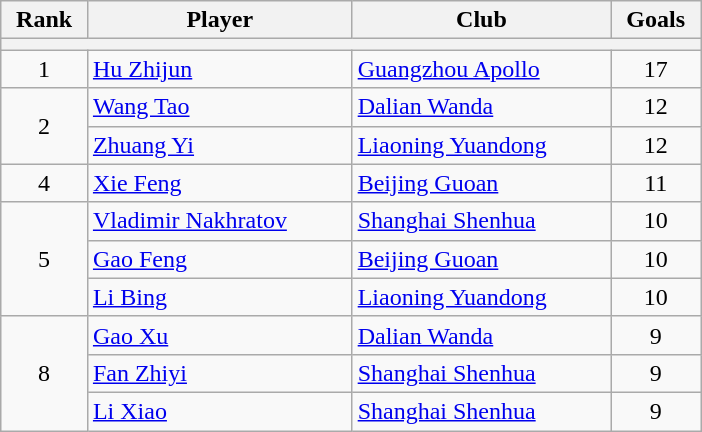<table class=wikitable width=37%>
<tr>
<th>Rank</th>
<th>Player</th>
<th>Club</th>
<th>Goals</th>
</tr>
<tr>
<th colspan=4></th>
</tr>
<tr>
<td rowspan=1 align=center>1</td>
<td> <a href='#'>Hu Zhijun</a></td>
<td><a href='#'>Guangzhou Apollo</a></td>
<td align=center>17</td>
</tr>
<tr>
<td rowspan=2 align=center>2</td>
<td> <a href='#'>Wang Tao</a></td>
<td><a href='#'>Dalian Wanda</a></td>
<td align=center>12</td>
</tr>
<tr>
<td> <a href='#'>Zhuang Yi</a></td>
<td><a href='#'>Liaoning Yuandong</a></td>
<td align=center>12</td>
</tr>
<tr>
<td rowspan=1 align=center>4</td>
<td> <a href='#'>Xie Feng</a></td>
<td><a href='#'>Beijing Guoan</a></td>
<td align=center>11</td>
</tr>
<tr>
<td rowspan=3 align=center>5</td>
<td> <a href='#'>Vladimir Nakhratov</a></td>
<td><a href='#'>Shanghai Shenhua</a></td>
<td align=center>10</td>
</tr>
<tr>
<td> <a href='#'>Gao Feng</a></td>
<td><a href='#'>Beijing Guoan</a></td>
<td align=center>10</td>
</tr>
<tr>
<td> <a href='#'>Li Bing</a></td>
<td><a href='#'>Liaoning Yuandong</a></td>
<td align=center>10</td>
</tr>
<tr>
<td rowspan=3 align=center>8</td>
<td> <a href='#'>Gao Xu</a></td>
<td><a href='#'>Dalian Wanda</a></td>
<td align=center>9</td>
</tr>
<tr>
<td> <a href='#'>Fan Zhiyi</a></td>
<td><a href='#'>Shanghai Shenhua</a></td>
<td align=center>9</td>
</tr>
<tr>
<td> <a href='#'>Li Xiao</a></td>
<td><a href='#'>Shanghai Shenhua</a></td>
<td align=center>9</td>
</tr>
</table>
